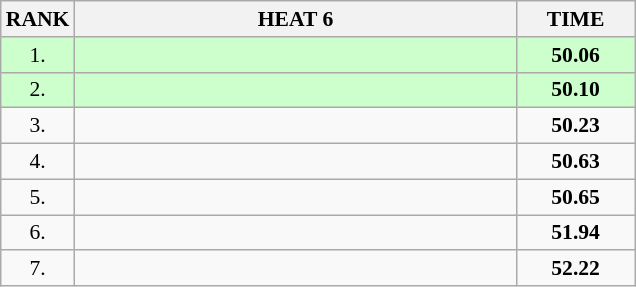<table class="wikitable" style="border-collapse: collapse; font-size: 90%;">
<tr>
<th>RANK</th>
<th style="width: 20em">HEAT 6</th>
<th style="width: 5em">TIME</th>
</tr>
<tr style="background:#ccffcc;">
<td align="center">1.</td>
<td></td>
<td align="center"><strong>50.06</strong></td>
</tr>
<tr style="background:#ccffcc;">
<td align="center">2.</td>
<td></td>
<td align="center"><strong>50.10</strong></td>
</tr>
<tr>
<td align="center">3.</td>
<td></td>
<td align="center"><strong>50.23</strong></td>
</tr>
<tr>
<td align="center">4.</td>
<td></td>
<td align="center"><strong>50.63</strong></td>
</tr>
<tr>
<td align="center">5.</td>
<td></td>
<td align="center"><strong>50.65</strong></td>
</tr>
<tr>
<td align="center">6.</td>
<td></td>
<td align="center"><strong>51.94</strong></td>
</tr>
<tr>
<td align="center">7.</td>
<td></td>
<td align="center"><strong>52.22</strong></td>
</tr>
</table>
